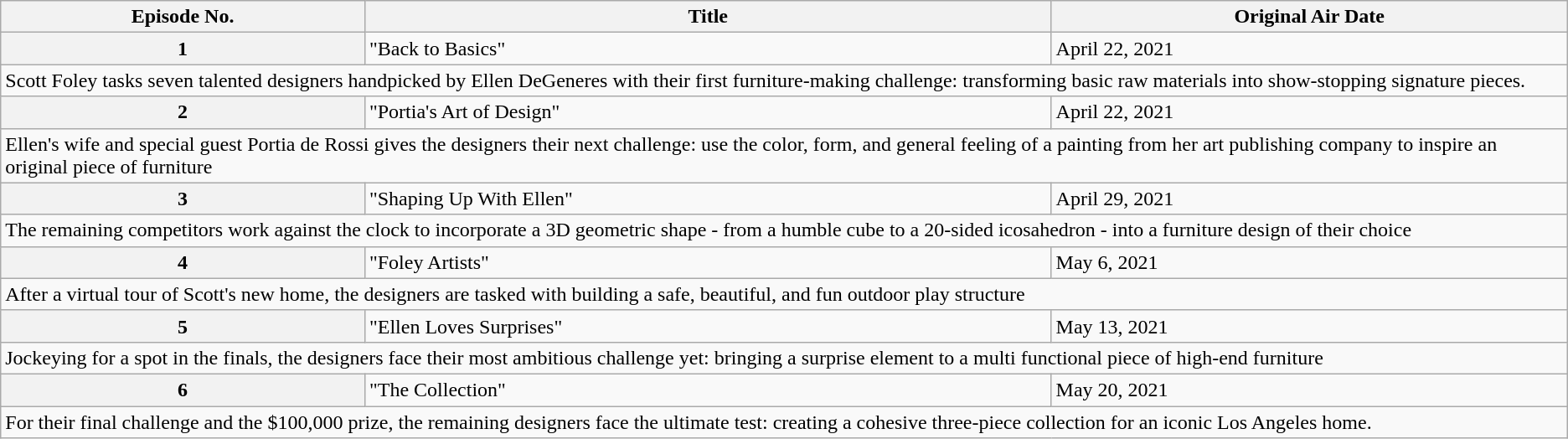<table class="wikitable">
<tr>
<th>Episode No.</th>
<th>Title</th>
<th>Original Air Date</th>
</tr>
<tr>
<th>1</th>
<td>"Back to Basics"</td>
<td>April 22, 2021</td>
</tr>
<tr>
<td colspan="3">Scott Foley tasks seven talented designers handpicked by Ellen DeGeneres with their first furniture-making challenge: transforming basic raw materials into show-stopping signature pieces.</td>
</tr>
<tr>
<th>2</th>
<td>"Portia's Art of Design"</td>
<td>April 22, 2021</td>
</tr>
<tr>
<td colspan="3">Ellen's wife and special guest Portia de Rossi gives the designers their next challenge: use the color, form, and general feeling of a painting from her art publishing company to inspire an original piece of furniture</td>
</tr>
<tr>
<th>3</th>
<td>"Shaping Up With Ellen"</td>
<td>April 29, 2021</td>
</tr>
<tr>
<td colspan="3">The remaining competitors work against the clock to incorporate a 3D geometric shape - from a humble cube to a 20-sided icosahedron - into a furniture design of their choice</td>
</tr>
<tr>
<th>4</th>
<td>"Foley Artists"</td>
<td>May 6, 2021</td>
</tr>
<tr>
<td colspan="3">After a virtual tour of Scott's new home, the designers are tasked with building a safe, beautiful, and fun outdoor play structure</td>
</tr>
<tr>
<th>5</th>
<td>"Ellen Loves Surprises"</td>
<td>May 13, 2021</td>
</tr>
<tr>
<td colspan="3">Jockeying for a spot in the finals, the designers face their most ambitious challenge yet: bringing a surprise element to a multi functional piece of high-end furniture</td>
</tr>
<tr>
<th>6</th>
<td>"The Collection"</td>
<td>May 20, 2021</td>
</tr>
<tr>
<td colspan="3">For their final challenge and the $100,000 prize, the remaining designers face the ultimate test: creating a cohesive three-piece collection for an iconic Los Angeles home.</td>
</tr>
</table>
